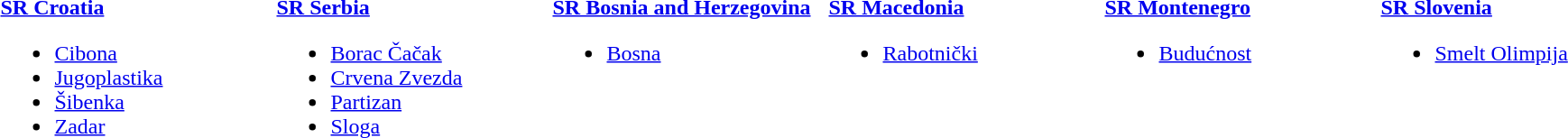<table>
<tr>
<td style="width:200px; vertical-align:top;"><br><strong> <a href='#'>SR Croatia</a></strong><ul><li><a href='#'>Cibona</a></li><li><a href='#'>Jugoplastika</a></li><li><a href='#'>Šibenka</a></li><li><a href='#'>Zadar</a></li></ul></td>
<td style="width:200px; vertical-align:top;"><br><strong> <a href='#'>SR Serbia</a></strong><ul><li><a href='#'>Borac Čačak</a></li><li><a href='#'>Crvena Zvezda</a></li><li><a href='#'>Partizan</a></li><li><a href='#'>Sloga</a></li></ul></td>
<td style="width:200px; vertical-align:top;"><br><strong> <a href='#'>SR Bosnia and Herzegovina</a></strong><ul><li><a href='#'>Bosna</a></li></ul></td>
<td style="width:200px; vertical-align:top;"><br><strong> <a href='#'>SR Macedonia</a></strong><ul><li><a href='#'>Rabotnički</a></li></ul></td>
<td style="width:200px; vertical-align:top;"><br><strong> <a href='#'>SR Montenegro</a></strong><ul><li><a href='#'>Budućnost</a></li></ul></td>
<td style="width:200px; vertical-align:top;"><br><strong> <a href='#'>SR Slovenia</a></strong><ul><li><a href='#'>Smelt Olimpija</a></li></ul></td>
</tr>
</table>
